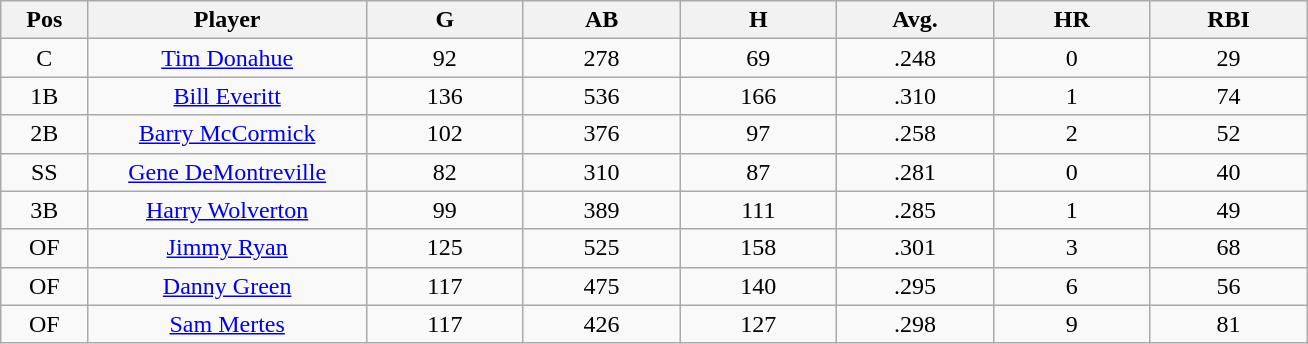<table class="wikitable sortable">
<tr>
<th bgcolor="#DDDDFF" width="5%">Pos</th>
<th bgcolor="#DDDDFF" width="16%">Player</th>
<th bgcolor="#DDDDFF" width="9%">G</th>
<th bgcolor="#DDDDFF" width="9%">AB</th>
<th bgcolor="#DDDDFF" width="9%">H</th>
<th bgcolor="#DDDDFF" width="9%">Avg.</th>
<th bgcolor="#DDDDFF" width="9%">HR</th>
<th bgcolor="#DDDDFF" width="9%">RBI</th>
</tr>
<tr align="center">
<td>C</td>
<td><a href='#'>Tim Donahue</a></td>
<td>92</td>
<td>278</td>
<td>69</td>
<td>.248</td>
<td>0</td>
<td>29</td>
</tr>
<tr align=center>
<td>1B</td>
<td><a href='#'>Bill Everitt</a></td>
<td>136</td>
<td>536</td>
<td>166</td>
<td>.310</td>
<td>1</td>
<td>74</td>
</tr>
<tr align=center>
<td>2B</td>
<td><a href='#'>Barry McCormick</a></td>
<td>102</td>
<td>376</td>
<td>97</td>
<td>.258</td>
<td>2</td>
<td>52</td>
</tr>
<tr align=center>
<td>SS</td>
<td><a href='#'>Gene DeMontreville</a></td>
<td>82</td>
<td>310</td>
<td>87</td>
<td>.281</td>
<td>0</td>
<td>40</td>
</tr>
<tr align=center>
<td>3B</td>
<td><a href='#'>Harry Wolverton</a></td>
<td>99</td>
<td>389</td>
<td>111</td>
<td>.285</td>
<td>1</td>
<td>49</td>
</tr>
<tr align=center>
<td>OF</td>
<td><a href='#'>Jimmy Ryan</a></td>
<td>125</td>
<td>525</td>
<td>158</td>
<td>.301</td>
<td>3</td>
<td>68</td>
</tr>
<tr align=center>
<td>OF</td>
<td><a href='#'>Danny Green</a></td>
<td>117</td>
<td>475</td>
<td>140</td>
<td>.295</td>
<td>6</td>
<td>56</td>
</tr>
<tr align=center>
<td>OF</td>
<td><a href='#'>Sam Mertes</a></td>
<td>117</td>
<td>426</td>
<td>127</td>
<td>.298</td>
<td>9</td>
<td>81</td>
</tr>
</table>
